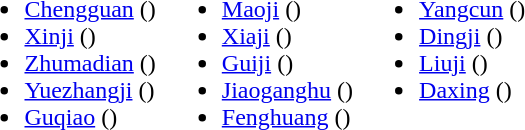<table>
<tr>
<td valign="top"><br><ul><li><a href='#'>Chengguan</a> ()</li><li><a href='#'>Xinji</a> ()</li><li><a href='#'>Zhumadian</a> ()</li><li><a href='#'>Yuezhangji</a> ()</li><li><a href='#'>Guqiao</a> ()</li></ul></td>
<td valign="top"><br><ul><li><a href='#'>Maoji</a> ()</li><li><a href='#'>Xiaji</a> ()</li><li><a href='#'>Guiji</a> ()</li><li><a href='#'>Jiaoganghu</a> ()</li><li><a href='#'>Fenghuang</a> ()</li></ul></td>
<td valign="top"><br><ul><li><a href='#'>Yangcun</a> ()</li><li><a href='#'>Dingji</a> ()</li><li><a href='#'>Liuji</a> ()</li><li><a href='#'>Daxing</a> ()</li></ul></td>
</tr>
</table>
